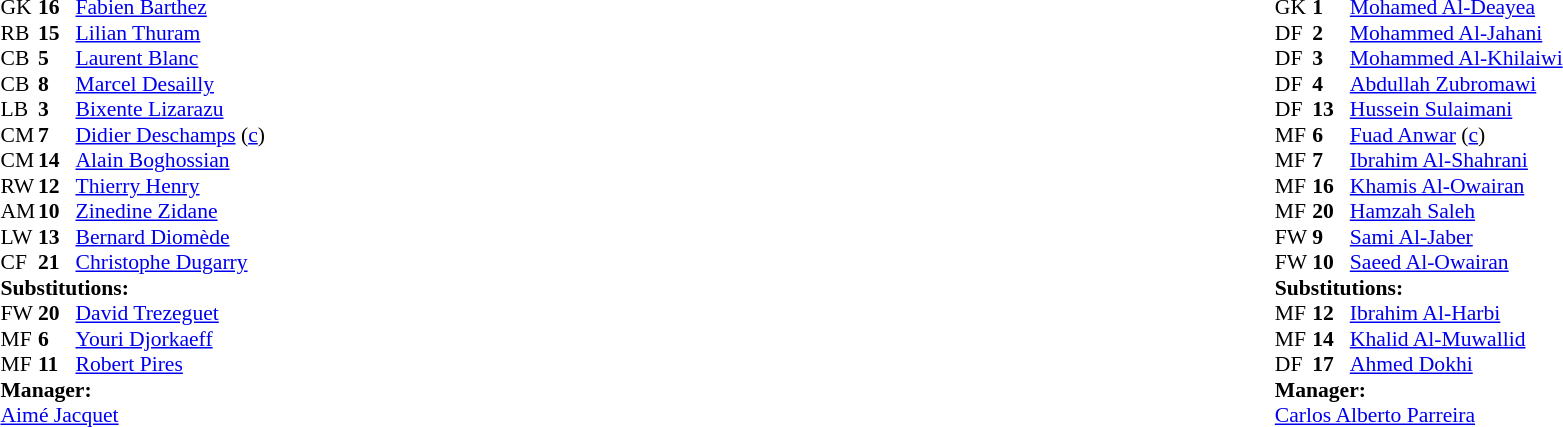<table width="100%">
<tr>
<td valign="top" width="50%"><br><table style="font-size: 90%" cellspacing="0" cellpadding="0">
<tr>
<th width="25"></th>
<th width="25"></th>
</tr>
<tr>
<td>GK</td>
<td><strong>16</strong></td>
<td><a href='#'>Fabien Barthez</a></td>
</tr>
<tr>
<td>RB</td>
<td><strong>15</strong></td>
<td><a href='#'>Lilian Thuram</a></td>
</tr>
<tr>
<td>CB</td>
<td><strong>5</strong></td>
<td><a href='#'>Laurent Blanc</a></td>
<td></td>
</tr>
<tr>
<td>CB</td>
<td><strong>8</strong></td>
<td><a href='#'>Marcel Desailly</a></td>
</tr>
<tr>
<td>LB</td>
<td><strong>3</strong></td>
<td><a href='#'>Bixente Lizarazu</a></td>
<td></td>
</tr>
<tr>
<td>CM</td>
<td><strong>7</strong></td>
<td><a href='#'>Didier Deschamps</a> (<a href='#'>c</a>)</td>
</tr>
<tr>
<td>CM</td>
<td><strong>14</strong></td>
<td><a href='#'>Alain Boghossian</a></td>
</tr>
<tr>
<td>RW</td>
<td><strong>12</strong></td>
<td><a href='#'>Thierry Henry</a></td>
<td></td>
<td></td>
</tr>
<tr>
<td>AM</td>
<td><strong>10</strong></td>
<td><a href='#'>Zinedine Zidane</a></td>
<td></td>
</tr>
<tr>
<td>LW</td>
<td><strong>13</strong></td>
<td><a href='#'>Bernard Diomède</a></td>
<td></td>
<td></td>
</tr>
<tr>
<td>CF</td>
<td><strong>21</strong></td>
<td><a href='#'>Christophe Dugarry</a></td>
<td></td>
<td></td>
</tr>
<tr>
<td colspan=3><strong>Substitutions:</strong></td>
</tr>
<tr>
<td>FW</td>
<td><strong>20</strong></td>
<td><a href='#'>David Trezeguet</a></td>
<td></td>
<td></td>
</tr>
<tr>
<td>MF</td>
<td><strong>6</strong></td>
<td><a href='#'>Youri Djorkaeff</a></td>
<td></td>
<td></td>
</tr>
<tr>
<td>MF</td>
<td><strong>11</strong></td>
<td><a href='#'>Robert Pires</a></td>
<td></td>
<td></td>
</tr>
<tr>
<td colspan=3><strong>Manager:</strong></td>
</tr>
<tr>
<td colspan="4"><a href='#'>Aimé Jacquet</a></td>
</tr>
</table>
</td>
<td></td>
<td valign="top" width="50%"><br><table style="font-size: 90%" cellspacing="0" cellpadding="0" align=center>
<tr>
<th width="25"></th>
<th width="25"></th>
</tr>
<tr>
<td>GK</td>
<td><strong>1</strong></td>
<td><a href='#'>Mohamed Al-Deayea</a></td>
</tr>
<tr>
<td>DF</td>
<td><strong>2</strong></td>
<td><a href='#'>Mohammed Al-Jahani</a></td>
<td></td>
<td></td>
</tr>
<tr>
<td>DF</td>
<td><strong>3</strong></td>
<td><a href='#'>Mohammed Al-Khilaiwi</a></td>
<td></td>
</tr>
<tr>
<td>DF</td>
<td><strong>4</strong></td>
<td><a href='#'>Abdullah Zubromawi</a></td>
</tr>
<tr>
<td>DF</td>
<td><strong>13</strong></td>
<td><a href='#'>Hussein Sulaimani</a></td>
</tr>
<tr>
<td>MF</td>
<td><strong>6</strong></td>
<td><a href='#'>Fuad Anwar</a> (<a href='#'>c</a>)</td>
</tr>
<tr>
<td>MF</td>
<td><strong>7</strong></td>
<td><a href='#'>Ibrahim Al-Shahrani</a></td>
</tr>
<tr>
<td>MF</td>
<td><strong>16</strong></td>
<td><a href='#'>Khamis Al-Owairan</a></td>
</tr>
<tr>
<td>MF</td>
<td><strong>20</strong></td>
<td><a href='#'>Hamzah Saleh</a></td>
</tr>
<tr>
<td>FW</td>
<td><strong>9</strong></td>
<td><a href='#'>Sami Al-Jaber</a></td>
<td></td>
</tr>
<tr>
<td>FW</td>
<td><strong>10</strong></td>
<td><a href='#'>Saeed Al-Owairan</a></td>
<td></td>
<td></td>
</tr>
<tr>
<td colspan=3><strong>Substitutions:</strong></td>
</tr>
<tr>
<td>MF</td>
<td><strong>12</strong></td>
<td><a href='#'>Ibrahim Al-Harbi</a></td>
<td></td>
<td></td>
<td></td>
</tr>
<tr>
<td>MF</td>
<td><strong>14</strong></td>
<td><a href='#'>Khalid Al-Muwallid</a></td>
<td></td>
<td></td>
<td></td>
</tr>
<tr>
<td>DF</td>
<td><strong>17</strong></td>
<td><a href='#'>Ahmed Dokhi</a></td>
<td></td>
<td></td>
</tr>
<tr>
<td colspan=3><strong>Manager:</strong></td>
</tr>
<tr>
<td colspan="4"> <a href='#'>Carlos Alberto Parreira</a></td>
</tr>
</table>
</td>
</tr>
</table>
